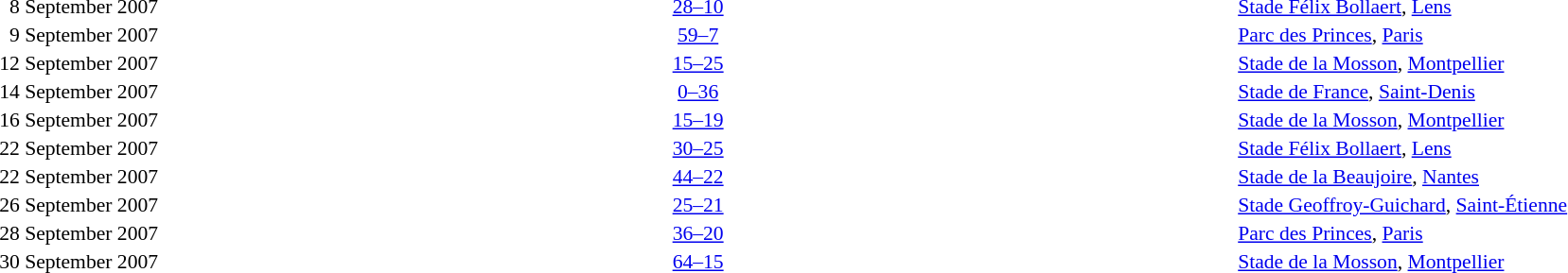<table style="width:100%" cellspacing="1">
<tr>
<th width=15%></th>
<th width=25%></th>
<th width=10%></th>
<th width=25%></th>
</tr>
<tr style=font-size:90%>
<td align=right>8 September 2007</td>
<td align=right></td>
<td align=center><a href='#'>28–10</a></td>
<td></td>
<td><a href='#'>Stade Félix Bollaert</a>, <a href='#'>Lens</a></td>
</tr>
<tr style=font-size:90%>
<td align=right>9 September 2007</td>
<td align=right></td>
<td align=center><a href='#'>59–7</a></td>
<td></td>
<td><a href='#'>Parc des Princes</a>, <a href='#'>Paris</a></td>
</tr>
<tr style=font-size:90%>
<td align=right>12 September 2007</td>
<td align=right></td>
<td align=center><a href='#'>15–25</a></td>
<td></td>
<td><a href='#'>Stade de la Mosson</a>, <a href='#'>Montpellier</a></td>
</tr>
<tr style=font-size:90%>
<td align=right>14 September 2007</td>
<td align=right></td>
<td align=center><a href='#'>0–36</a></td>
<td></td>
<td><a href='#'>Stade de France</a>, <a href='#'>Saint-Denis</a></td>
</tr>
<tr style=font-size:90%>
<td align=right>16 September 2007</td>
<td align=right></td>
<td align=center><a href='#'>15–19</a></td>
<td></td>
<td><a href='#'>Stade de la Mosson</a>, <a href='#'>Montpellier</a></td>
</tr>
<tr style=font-size:90%>
<td align=right>22 September 2007</td>
<td align=right></td>
<td align=center><a href='#'>30–25</a></td>
<td></td>
<td><a href='#'>Stade Félix Bollaert</a>, <a href='#'>Lens</a></td>
</tr>
<tr style=font-size:90%>
<td align=right>22 September 2007</td>
<td align=right></td>
<td align=center><a href='#'>44–22</a></td>
<td></td>
<td><a href='#'>Stade de la Beaujoire</a>, <a href='#'>Nantes</a></td>
</tr>
<tr style=font-size:90%>
<td align=right>26 September 2007</td>
<td align=right></td>
<td align=center><a href='#'>25–21</a></td>
<td></td>
<td><a href='#'>Stade Geoffroy-Guichard</a>, <a href='#'>Saint-Étienne</a></td>
</tr>
<tr style=font-size:90%>
<td align=right>28 September 2007</td>
<td align=right></td>
<td align=center><a href='#'>36–20</a></td>
<td></td>
<td><a href='#'>Parc des Princes</a>, <a href='#'>Paris</a></td>
</tr>
<tr style=font-size:90%>
<td align=right>30 September 2007</td>
<td align=right></td>
<td align=center><a href='#'>64–15</a></td>
<td></td>
<td><a href='#'>Stade de la Mosson</a>, <a href='#'>Montpellier</a></td>
</tr>
</table>
